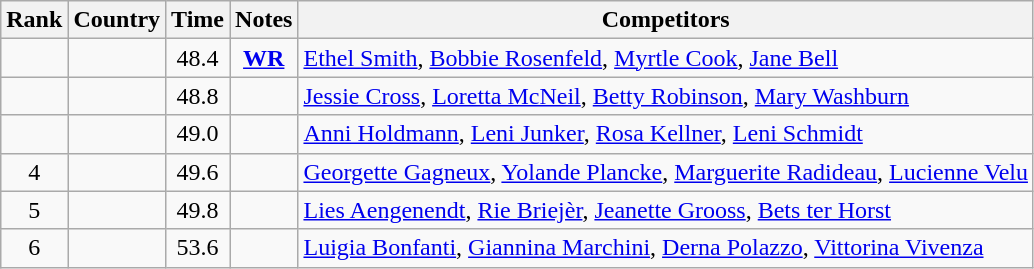<table class="wikitable sortable" style="text-align:center">
<tr>
<th>Rank</th>
<th>Country</th>
<th>Time</th>
<th>Notes</th>
<th>Competitors</th>
</tr>
<tr>
<td></td>
<td align=left></td>
<td>48.4</td>
<td><strong><a href='#'>WR</a></strong></td>
<td align=left><a href='#'>Ethel Smith</a>, <a href='#'>Bobbie Rosenfeld</a>, <a href='#'>Myrtle Cook</a>, <a href='#'>Jane Bell</a></td>
</tr>
<tr>
<td></td>
<td align=left></td>
<td>48.8</td>
<td></td>
<td align=left><a href='#'>Jessie Cross</a>, <a href='#'>Loretta McNeil</a>, <a href='#'>Betty Robinson</a>, <a href='#'>Mary Washburn</a></td>
</tr>
<tr>
<td></td>
<td align=left></td>
<td>49.0</td>
<td></td>
<td align=left><a href='#'>Anni Holdmann</a>, <a href='#'>Leni Junker</a>, <a href='#'>Rosa Kellner</a>, <a href='#'>Leni Schmidt</a></td>
</tr>
<tr>
<td>4</td>
<td align=left></td>
<td>49.6</td>
<td></td>
<td align=left><a href='#'>Georgette Gagneux</a>, <a href='#'>Yolande Plancke</a>, <a href='#'>Marguerite Radideau</a>, <a href='#'>Lucienne Velu</a></td>
</tr>
<tr>
<td>5</td>
<td align=left></td>
<td>49.8</td>
<td></td>
<td align=left><a href='#'>Lies Aengenendt</a>, <a href='#'>Rie Briejèr</a>, <a href='#'>Jeanette Grooss</a>, <a href='#'>Bets ter Horst</a></td>
</tr>
<tr>
<td>6</td>
<td align=left></td>
<td>53.6</td>
<td></td>
<td align=left><a href='#'>Luigia Bonfanti</a>, <a href='#'>Giannina Marchini</a>, <a href='#'>Derna Polazzo</a>, <a href='#'>Vittorina Vivenza</a></td>
</tr>
</table>
